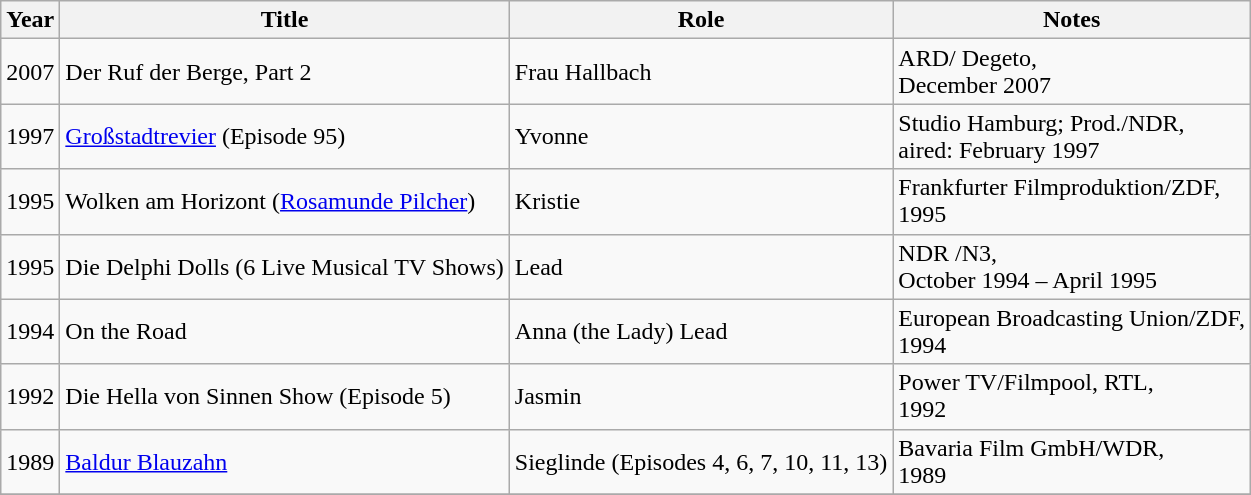<table class="wikitable sortable">
<tr>
<th>Year</th>
<th>Title</th>
<th>Role</th>
<th class="unsortable">Notes</th>
</tr>
<tr>
<td>2007</td>
<td>Der Ruf der Berge, Part 2</td>
<td>Frau Hallbach</td>
<td>ARD/ Degeto, <br> December 2007</td>
</tr>
<tr>
<td>1997</td>
<td><a href='#'>Großstadtrevier</a> (Episode 95)</td>
<td>Yvonne</td>
<td>Studio Hamburg; Prod./NDR, <br> aired: February 1997</td>
</tr>
<tr>
<td>1995</td>
<td>Wolken am Horizont (<a href='#'>Rosamunde Pilcher</a>)</td>
<td>Kristie</td>
<td>Frankfurter Filmproduktion/ZDF, <br> 1995</td>
</tr>
<tr>
<td>1995</td>
<td>Die Delphi Dolls (6 Live Musical TV Shows)</td>
<td>Lead</td>
<td>NDR /N3, <br>  October 1994 – April 1995</td>
</tr>
<tr>
<td>1994</td>
<td>On the Road</td>
<td>Anna (the Lady) Lead</td>
<td>European Broadcasting Union/ZDF, <br> 1994</td>
</tr>
<tr>
<td>1992</td>
<td>Die Hella von Sinnen Show (Episode 5)</td>
<td>Jasmin</td>
<td>Power TV/Filmpool, RTL, <br> 1992</td>
</tr>
<tr>
<td>1989</td>
<td><a href='#'>Baldur Blauzahn</a></td>
<td>Sieglinde (Episodes 4, 6, 7, 10, 11, 13)</td>
<td>Bavaria Film GmbH/WDR, <br> 1989</td>
</tr>
<tr>
</tr>
</table>
